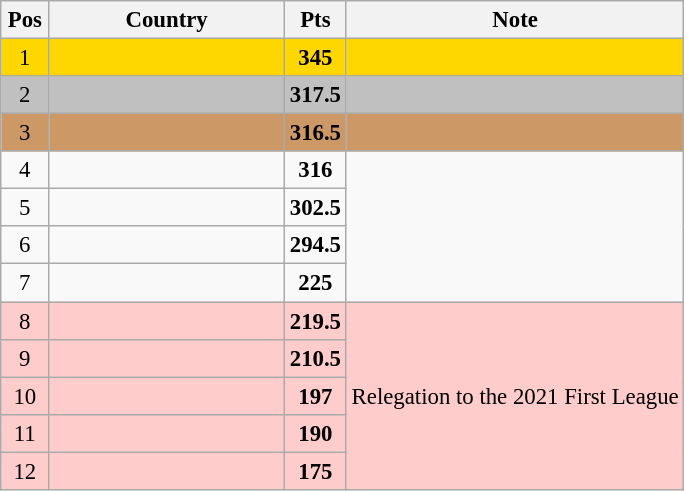<table class="wikitable" style="text-align: center; font-size:95%">
<tr>
<th width="25">Pos</th>
<th width="150">Country</th>
<th width="25">Pts</th>
<th>Note</th>
</tr>
<tr style="background:gold;">
<td>1</td>
<td align="left"><strong></strong></td>
<td><strong>345</strong></td>
<td></td>
</tr>
<tr style="background:silver;">
<td>2</td>
<td align="left"><strong></strong></td>
<td><strong>317.5</strong></td>
<td></td>
</tr>
<tr style="background:#c96;">
<td>3</td>
<td align="left"><strong></strong></td>
<td><strong>316.5</strong></td>
<td></td>
</tr>
<tr>
<td>4</td>
<td align="left"><strong></strong></td>
<td><strong>316</strong></td>
</tr>
<tr>
<td>5</td>
<td align="left"><strong></strong></td>
<td><strong>302.5</strong></td>
</tr>
<tr>
<td>6</td>
<td align="left"><strong></strong></td>
<td><strong>294.5</strong></td>
</tr>
<tr>
<td>7</td>
<td align="left"><strong></strong></td>
<td><strong>225</strong></td>
</tr>
<tr bgcolor=ffcccc>
<td>8</td>
<td align="left"><strong></strong></td>
<td><strong>219.5</strong></td>
<td rowspan=5>Relegation to the 2021 First League</td>
</tr>
<tr bgcolor=ffcccc>
<td>9</td>
<td align="left"><strong></strong></td>
<td><strong>210.5</strong></td>
</tr>
<tr bgcolor=ffcccc>
<td>10</td>
<td align="left"><strong></strong></td>
<td><strong>197</strong></td>
</tr>
<tr bgcolor=ffcccc>
<td>11</td>
<td align="left"><strong></strong></td>
<td><strong>190</strong></td>
</tr>
<tr bgcolor=ffcccc>
<td>12</td>
<td align="left"><strong></strong></td>
<td><strong>175</strong></td>
</tr>
</table>
